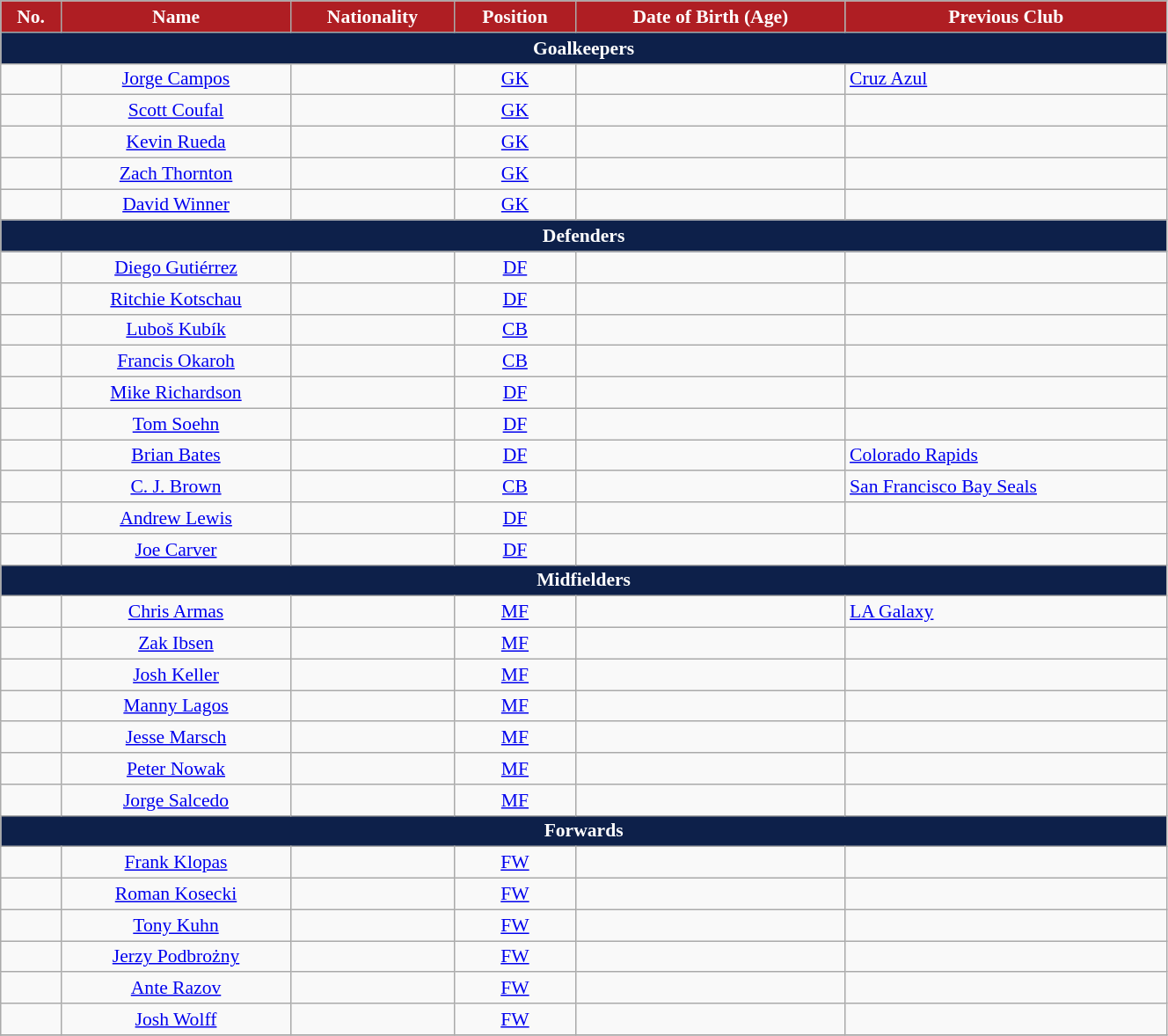<table class="wikitable" style="text-align:center; font-size:90%; width:70%;">
<tr>
<th style="background:#AF1E23; color:white; text-align:center;">No.</th>
<th style="background:#AF1E23; color:white; text-align:center;">Name</th>
<th style="background:#AF1E23; color:white; text-align:center;">Nationality</th>
<th style="background:#AF1E23; color:white; text-align:center;">Position</th>
<th style="background:#AF1E23; color:white; text-align:center;">Date of Birth (Age)</th>
<th style="background:#AF1E23; color:white; text-align:center;">Previous Club</th>
</tr>
<tr>
<th colspan="6" style="background:#0D204A; color:#FFFFFF; text-align:center;">Goalkeepers</th>
</tr>
<tr>
<td></td>
<td><a href='#'>Jorge Campos</a></td>
<td></td>
<td><a href='#'>GK</a></td>
<td></td>
<td align=left> <a href='#'>Cruz Azul</a></td>
</tr>
<tr>
<td></td>
<td><a href='#'>Scott Coufal</a></td>
<td></td>
<td><a href='#'>GK</a></td>
<td></td>
<td></td>
</tr>
<tr>
<td></td>
<td><a href='#'>Kevin Rueda</a></td>
<td></td>
<td><a href='#'>GK</a></td>
<td></td>
<td></td>
</tr>
<tr>
<td></td>
<td><a href='#'>Zach Thornton</a></td>
<td></td>
<td><a href='#'>GK</a></td>
<td></td>
<td></td>
</tr>
<tr>
<td></td>
<td><a href='#'>David Winner</a></td>
<td></td>
<td><a href='#'>GK</a></td>
<td></td>
<td></td>
</tr>
<tr>
<th colspan="6" style="background:#0D204A; color:#FFFFFF; text-align:center;">Defenders</th>
</tr>
<tr>
<td></td>
<td><a href='#'>Diego Gutiérrez</a></td>
<td></td>
<td><a href='#'>DF</a></td>
<td></td>
<td></td>
</tr>
<tr>
<td></td>
<td><a href='#'>Ritchie Kotschau</a></td>
<td></td>
<td><a href='#'>DF</a></td>
<td></td>
<td></td>
</tr>
<tr>
<td></td>
<td><a href='#'>Luboš Kubík</a></td>
<td></td>
<td><a href='#'>CB</a></td>
<td></td>
<td></td>
</tr>
<tr>
<td></td>
<td><a href='#'>Francis Okaroh</a></td>
<td></td>
<td><a href='#'>CB</a></td>
<td></td>
<td></td>
</tr>
<tr>
<td></td>
<td><a href='#'>Mike Richardson</a></td>
<td></td>
<td><a href='#'>DF</a></td>
<td></td>
<td></td>
</tr>
<tr>
<td></td>
<td><a href='#'>Tom Soehn</a></td>
<td></td>
<td><a href='#'>DF</a></td>
<td></td>
<td></td>
</tr>
<tr>
<td></td>
<td><a href='#'>Brian Bates</a></td>
<td></td>
<td><a href='#'>DF</a></td>
<td></td>
<td align=left> <a href='#'>Colorado Rapids</a></td>
</tr>
<tr>
<td></td>
<td><a href='#'>C. J. Brown</a></td>
<td></td>
<td><a href='#'>CB</a></td>
<td></td>
<td align=left> <a href='#'>San Francisco Bay Seals</a></td>
</tr>
<tr>
<td></td>
<td><a href='#'>Andrew Lewis</a></td>
<td></td>
<td><a href='#'>DF</a></td>
<td></td>
<td></td>
</tr>
<tr>
<td></td>
<td><a href='#'>Joe Carver</a></td>
<td></td>
<td><a href='#'>DF</a></td>
<td></td>
<td align=left></td>
</tr>
<tr>
<th colspan="6" style="background:#0D204A; color:#FFFFFF; text-align:center;">Midfielders</th>
</tr>
<tr>
<td></td>
<td><a href='#'>Chris Armas</a></td>
<td></td>
<td><a href='#'>MF</a></td>
<td></td>
<td align=left> <a href='#'>LA Galaxy</a></td>
</tr>
<tr>
<td></td>
<td><a href='#'>Zak Ibsen</a></td>
<td></td>
<td><a href='#'>MF</a></td>
<td></td>
<td></td>
</tr>
<tr>
<td></td>
<td><a href='#'>Josh Keller</a></td>
<td></td>
<td><a href='#'>MF</a></td>
<td></td>
<td></td>
</tr>
<tr>
<td></td>
<td><a href='#'>Manny Lagos</a></td>
<td></td>
<td><a href='#'>MF</a></td>
<td></td>
<td></td>
</tr>
<tr>
<td></td>
<td><a href='#'>Jesse Marsch</a></td>
<td></td>
<td><a href='#'>MF</a></td>
<td></td>
<td></td>
</tr>
<tr>
<td></td>
<td><a href='#'>Peter Nowak</a></td>
<td></td>
<td><a href='#'>MF</a></td>
<td></td>
<td></td>
</tr>
<tr>
<td></td>
<td><a href='#'>Jorge Salcedo</a></td>
<td></td>
<td><a href='#'>MF</a></td>
<td></td>
<td></td>
</tr>
<tr>
<th colspan="6" style="background:#0D204A; color:#FFFFFF; text-align:center;">Forwards</th>
</tr>
<tr>
<td></td>
<td><a href='#'>Frank Klopas</a></td>
<td></td>
<td><a href='#'>FW</a></td>
<td></td>
<td></td>
</tr>
<tr>
<td></td>
<td><a href='#'>Roman Kosecki</a></td>
<td></td>
<td><a href='#'>FW</a></td>
<td></td>
<td></td>
</tr>
<tr>
<td></td>
<td><a href='#'>Tony Kuhn</a></td>
<td></td>
<td><a href='#'>FW</a></td>
<td></td>
<td></td>
</tr>
<tr>
<td></td>
<td><a href='#'>Jerzy Podbrożny</a></td>
<td></td>
<td><a href='#'>FW</a></td>
<td></td>
<td></td>
</tr>
<tr>
<td></td>
<td><a href='#'>Ante Razov</a></td>
<td></td>
<td><a href='#'>FW</a></td>
<td></td>
<td></td>
</tr>
<tr>
<td></td>
<td><a href='#'>Josh Wolff</a></td>
<td></td>
<td><a href='#'>FW</a></td>
<td></td>
<td></td>
</tr>
<tr>
</tr>
</table>
